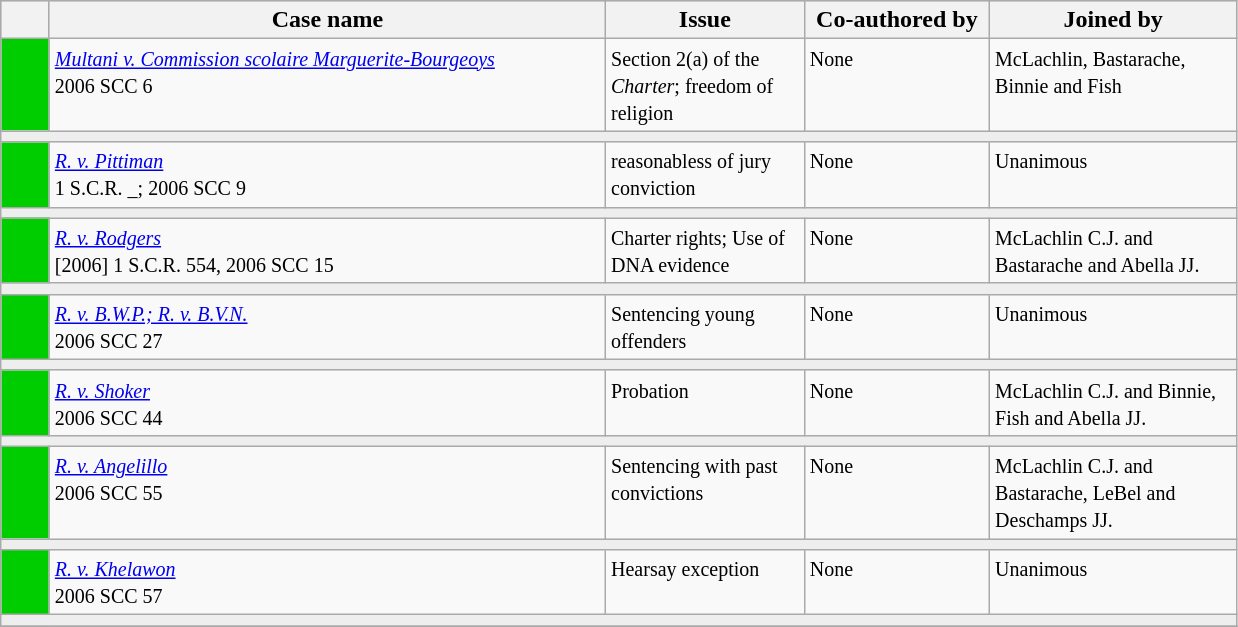<table class="wikitable" width=825>
<tr bgcolor="#CCCCCC">
<th width=25px></th>
<th width=45%>Case name</th>
<th>Issue</th>
<th width=15%>Co-authored by</th>
<th width=15%>Joined by</th>
</tr>
<tr>
<td bgcolor="#00CD00"><br><br></td>
<td align=left valign=top><small><em><a href='#'>Multani v. Commission scolaire Marguerite‑Bourgeoys</a></em><br>2006 SCC 6 </small></td>
<td valign=top><small>Section 2(a) of the <em>Charter</em>; freedom of religion</small></td>
<td valign=top><small> None</small></td>
<td valign=top><small>McLachlin, Bastarache, Binnie and Fish</small></td>
</tr>
<tr>
<td bgcolor=#EEEEEE colspan=5 valign=top><small></small></td>
</tr>
<tr>
<td bgcolor="#00CD00"><br><br></td>
<td align=left valign=top><small><em><a href='#'>R. v. Pittiman</a></em><br> 1 S.C.R. _; 2006 SCC 9 </small></td>
<td valign=top><small>reasonabless of jury conviction</small></td>
<td valign=top><small>None</small></td>
<td width=20% valign=top><small>Unanimous</small></td>
</tr>
<tr>
<td bgcolor=#EEEEEE colspan=5 valign=top><small></small></td>
</tr>
<tr>
<td bgcolor="#00CD00"><br><br></td>
<td align=left valign=top><small><em><a href='#'>R. v. Rodgers</a></em><br> [2006] 1 S.C.R. 554, 2006 SCC 15 </small></td>
<td valign=top><small>Charter rights; Use of DNA evidence</small></td>
<td valign=top><small> None</small></td>
<td valign=top><small>McLachlin C.J. and Bastarache and Abella JJ.</small></td>
</tr>
<tr>
<td bgcolor=#EEEEEE colspan=5 valign=top><small></small></td>
</tr>
<tr>
<td bgcolor="#00CD00"><br><br></td>
<td align=left valign=top><small><em><a href='#'>R. v. B.W.P.; R. v. B.V.N.</a></em><br>2006 SCC 27 </small></td>
<td valign=top><small>Sentencing young offenders</small></td>
<td valign=top><small> None</small></td>
<td valign=top><small>Unanimous</small></td>
</tr>
<tr>
<td bgcolor=#EEEEEE colspan=5 valign=top><small></small></td>
</tr>
<tr>
<td bgcolor="#00CD00"><br><br></td>
<td align=left valign=top><small><em><a href='#'>R. v. Shoker</a></em><br> 2006 SCC 44 </small></td>
<td valign=top><small>Probation</small></td>
<td valign=top><small>None</small></td>
<td valign=top><small>McLachlin C.J. and Binnie, Fish and Abella JJ.</small></td>
</tr>
<tr>
<td bgcolor=#EEEEEE colspan=5 valign=top><small></small></td>
</tr>
<tr>
<td bgcolor="#00CD00"><br><br></td>
<td align=left valign=top><small><em><a href='#'>R. v. Angelillo</a></em><br> 2006 SCC 55 </small></td>
<td valign=top><small>Sentencing with past convictions</small></td>
<td valign=top><small> None</small></td>
<td valign=top><small> McLachlin C.J. and Bastarache, LeBel and Deschamps JJ.</small></td>
</tr>
<tr>
<td bgcolor=#EEEEEE colspan=5 valign=top><small></small></td>
</tr>
<tr>
<td bgcolor="#00CD00"><br><br></td>
<td align=left valign=top><small><em><a href='#'>R. v. Khelawon</a></em><br> 2006 SCC 57 </small></td>
<td valign=top><small>Hearsay exception</small></td>
<td valign=top><small> None</small></td>
<td valign=top><small>Unanimous</small></td>
</tr>
<tr>
<td bgcolor=#EEEEEE colspan=5 valign=top><small></small></td>
</tr>
<tr>
</tr>
</table>
